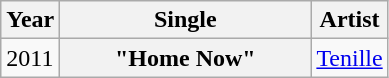<table class="wikitable plainrowheaders">
<tr>
<th>Year</th>
<th style="width:10em;">Single</th>
<th>Artist</th>
</tr>
<tr>
<td>2011</td>
<th scope="row">"Home Now"</th>
<td><a href='#'>Tenille</a></td>
</tr>
</table>
